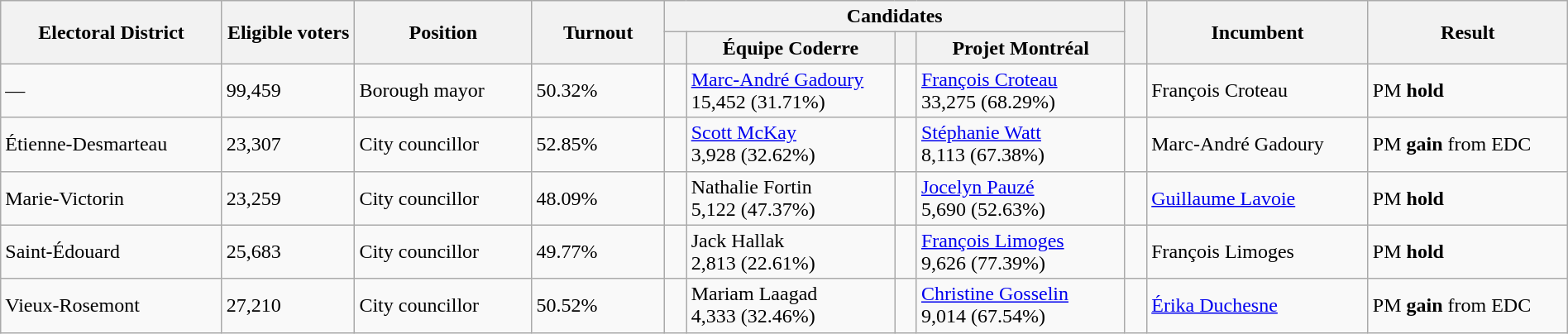<table class="wikitable" width="100%">
<tr>
<th width=10% rowspan=2>Electoral District</th>
<th width=6% rowspan=2>Eligible voters</th>
<th width=8% rowspan=2>Position</th>
<th width=6% rowspan=2>Turnout</th>
<th colspan=4>Candidates</th>
<th width=1% rowspan=2> </th>
<th width=10% rowspan=2>Incumbent</th>
<th width=9% rowspan=2>Result</th>
</tr>
<tr>
<th width=1% > </th>
<th width=9.4% >Équipe Coderre</th>
<th width=1% > </th>
<th width=9.4% ><span>Projet Montréal</span></th>
</tr>
<tr>
<td>—</td>
<td>99,459</td>
<td>Borough mayor</td>
<td>50.32%</td>
<td></td>
<td><a href='#'>Marc-André Gadoury</a> <br> 15,452 (31.71%)</td>
<td> </td>
<td><a href='#'>François Croteau</a> <br> 33,275 (68.29%)</td>
<td> </td>
<td>François Croteau</td>
<td>PM <strong>hold</strong></td>
</tr>
<tr>
<td>Étienne-Desmarteau</td>
<td>23,307</td>
<td>City councillor</td>
<td>52.85%</td>
<td></td>
<td><a href='#'>Scott McKay</a> <br> 3,928 (32.62%)</td>
<td> </td>
<td><a href='#'>Stéphanie Watt</a> <br> 8,113 (67.38%)</td>
<td> </td>
<td>Marc-André Gadoury</td>
<td>PM <strong>gain</strong> from EDC</td>
</tr>
<tr>
<td>Marie-Victorin</td>
<td>23,259</td>
<td>City councillor</td>
<td>48.09%</td>
<td></td>
<td>Nathalie Fortin <br> 5,122 (47.37%)</td>
<td> </td>
<td><a href='#'>Jocelyn Pauzé</a> <br> 5,690 (52.63%)</td>
<td> </td>
<td><a href='#'>Guillaume Lavoie</a></td>
<td>PM <strong>hold</strong></td>
</tr>
<tr>
<td>Saint-Édouard</td>
<td>25,683</td>
<td>City councillor</td>
<td>49.77%</td>
<td></td>
<td>Jack Hallak <br> 2,813 (22.61%)</td>
<td> </td>
<td><a href='#'>François Limoges</a> <br> 9,626 (77.39%)</td>
<td> </td>
<td>François Limoges</td>
<td>PM <strong>hold</strong></td>
</tr>
<tr>
<td>Vieux-Rosemont</td>
<td>27,210</td>
<td>City councillor</td>
<td>50.52%</td>
<td></td>
<td>Mariam Laagad <br> 4,333 (32.46%)</td>
<td> </td>
<td><a href='#'>Christine Gosselin</a> <br> 9,014 (67.54%)</td>
<td> </td>
<td><a href='#'>Érika Duchesne</a></td>
<td>PM <strong>gain</strong> from EDC</td>
</tr>
</table>
